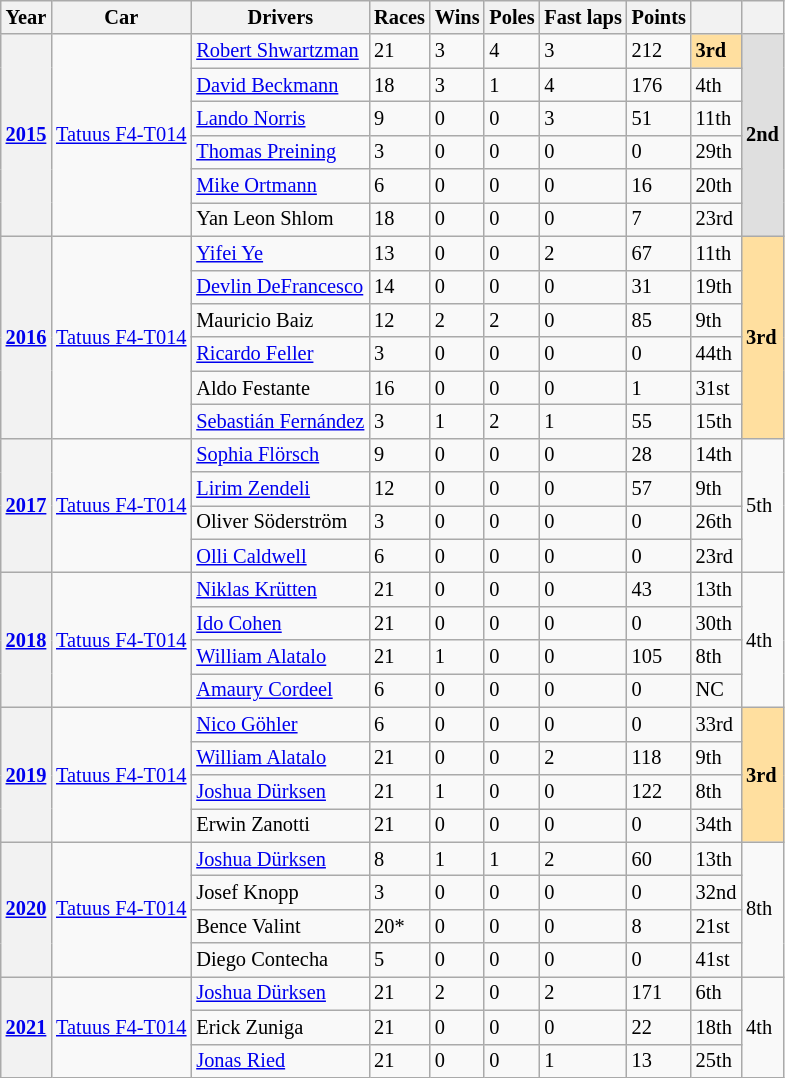<table class="wikitable" style="font-size:85%">
<tr>
<th>Year</th>
<th>Car</th>
<th>Drivers</th>
<th>Races</th>
<th>Wins</th>
<th>Poles</th>
<th>Fast laps</th>
<th>Points</th>
<th></th>
<th></th>
</tr>
<tr>
<th rowspan="6"><a href='#'>2015</a></th>
<td rowspan="6" align=left><a href='#'>Tatuus F4-T014</a></td>
<td> <a href='#'>Robert Shwartzman</a></td>
<td>21</td>
<td>3</td>
<td>4</td>
<td>3</td>
<td>212</td>
<td style="background:#ffdf9f;"><strong>3rd</strong></td>
<td rowspan="6" style="background:#dfdfdf;"><strong>2nd</strong></td>
</tr>
<tr>
<td> <a href='#'>David Beckmann</a></td>
<td>18</td>
<td>3</td>
<td>1</td>
<td>4</td>
<td>176</td>
<td>4th</td>
</tr>
<tr>
<td> <a href='#'>Lando Norris</a></td>
<td>9</td>
<td>0</td>
<td>0</td>
<td>3</td>
<td>51</td>
<td>11th</td>
</tr>
<tr>
<td> <a href='#'>Thomas Preining</a></td>
<td>3</td>
<td>0</td>
<td>0</td>
<td>0</td>
<td>0</td>
<td>29th</td>
</tr>
<tr>
<td> <a href='#'>Mike Ortmann</a></td>
<td>6</td>
<td>0</td>
<td>0</td>
<td>0</td>
<td>16</td>
<td>20th</td>
</tr>
<tr>
<td> Yan Leon Shlom</td>
<td>18</td>
<td>0</td>
<td>0</td>
<td>0</td>
<td>7</td>
<td>23rd</td>
</tr>
<tr>
<th rowspan="6"><a href='#'>2016</a></th>
<td rowspan="6" align=left><a href='#'>Tatuus F4-T014</a></td>
<td> <a href='#'>Yifei Ye</a></td>
<td>13</td>
<td>0</td>
<td>0</td>
<td>2</td>
<td>67</td>
<td>11th</td>
<td rowspan="6" style="background:#ffdf9f;"><strong>3rd</strong></td>
</tr>
<tr>
<td> <a href='#'>Devlin DeFrancesco</a></td>
<td>14</td>
<td>0</td>
<td>0</td>
<td>0</td>
<td>31</td>
<td>19th</td>
</tr>
<tr>
<td> Mauricio Baiz</td>
<td>12</td>
<td>2</td>
<td>2</td>
<td>0</td>
<td>85</td>
<td>9th</td>
</tr>
<tr>
<td> <a href='#'>Ricardo Feller</a></td>
<td>3</td>
<td>0</td>
<td>0</td>
<td>0</td>
<td>0</td>
<td>44th</td>
</tr>
<tr>
<td> Aldo Festante</td>
<td>16</td>
<td>0</td>
<td>0</td>
<td>0</td>
<td>1</td>
<td>31st</td>
</tr>
<tr>
<td> <a href='#'>Sebastián Fernández</a></td>
<td>3</td>
<td>1</td>
<td>2</td>
<td>1</td>
<td>55</td>
<td>15th</td>
</tr>
<tr>
<th rowspan="4"><a href='#'>2017</a></th>
<td rowspan="4" align=left><a href='#'>Tatuus F4-T014</a></td>
<td> <a href='#'>Sophia Flörsch</a></td>
<td>9</td>
<td>0</td>
<td>0</td>
<td>0</td>
<td>28</td>
<td>14th</td>
<td rowspan="4">5th</td>
</tr>
<tr>
<td> <a href='#'>Lirim Zendeli</a></td>
<td>12</td>
<td>0</td>
<td>0</td>
<td>0</td>
<td>57</td>
<td>9th</td>
</tr>
<tr>
<td> Oliver Söderström</td>
<td>3</td>
<td>0</td>
<td>0</td>
<td>0</td>
<td>0</td>
<td>26th</td>
</tr>
<tr>
<td> <a href='#'>Olli Caldwell</a></td>
<td>6</td>
<td>0</td>
<td>0</td>
<td>0</td>
<td>0</td>
<td>23rd</td>
</tr>
<tr>
<th rowspan="4"><a href='#'>2018</a></th>
<td rowspan="4" align=left><a href='#'>Tatuus F4-T014</a></td>
<td> <a href='#'>Niklas Krütten</a></td>
<td>21</td>
<td>0</td>
<td>0</td>
<td>0</td>
<td>43</td>
<td>13th</td>
<td rowspan="4">4th</td>
</tr>
<tr>
<td> <a href='#'>Ido Cohen</a></td>
<td>21</td>
<td>0</td>
<td>0</td>
<td>0</td>
<td>0</td>
<td>30th</td>
</tr>
<tr>
<td> <a href='#'>William Alatalo</a></td>
<td>21</td>
<td>1</td>
<td>0</td>
<td>0</td>
<td>105</td>
<td>8th</td>
</tr>
<tr>
<td> <a href='#'>Amaury Cordeel</a></td>
<td>6</td>
<td>0</td>
<td>0</td>
<td>0</td>
<td>0</td>
<td>NC</td>
</tr>
<tr>
<th rowspan="4"><a href='#'>2019</a></th>
<td rowspan="4"><a href='#'>Tatuus F4-T014</a></td>
<td> <a href='#'>Nico Göhler</a></td>
<td>6</td>
<td>0</td>
<td>0</td>
<td>0</td>
<td>0</td>
<td>33rd</td>
<td rowspan="4" style="background:#ffdf9f;"><strong>3rd</strong></td>
</tr>
<tr>
<td> <a href='#'>William Alatalo</a></td>
<td>21</td>
<td>0</td>
<td>0</td>
<td>2</td>
<td>118</td>
<td>9th</td>
</tr>
<tr>
<td> <a href='#'>Joshua Dürksen</a></td>
<td>21</td>
<td>1</td>
<td>0</td>
<td>0</td>
<td>122</td>
<td>8th</td>
</tr>
<tr>
<td> Erwin Zanotti</td>
<td>21</td>
<td>0</td>
<td>0</td>
<td>0</td>
<td>0</td>
<td>34th</td>
</tr>
<tr>
<th rowspan="4"><a href='#'>2020</a></th>
<td rowspan="4"><a href='#'>Tatuus F4-T014</a></td>
<td> <a href='#'>Joshua Dürksen</a></td>
<td>8</td>
<td>1</td>
<td>1</td>
<td>2</td>
<td>60</td>
<td>13th</td>
<td rowspan="4">8th</td>
</tr>
<tr>
<td> Josef Knopp</td>
<td>3</td>
<td>0</td>
<td>0</td>
<td>0</td>
<td>0</td>
<td>32nd</td>
</tr>
<tr>
<td> Bence Valint</td>
<td>20*</td>
<td>0</td>
<td>0</td>
<td>0</td>
<td>8</td>
<td>21st</td>
</tr>
<tr>
<td> Diego Contecha</td>
<td>5</td>
<td>0</td>
<td>0</td>
<td>0</td>
<td>0</td>
<td>41st</td>
</tr>
<tr>
<th rowspan="3"><a href='#'>2021</a></th>
<td rowspan="3"><a href='#'>Tatuus F4-T014</a></td>
<td> <a href='#'>Joshua Dürksen</a></td>
<td>21</td>
<td>2</td>
<td>0</td>
<td>2</td>
<td>171</td>
<td>6th</td>
<td rowspan="3">4th</td>
</tr>
<tr>
<td> Erick Zuniga</td>
<td>21</td>
<td>0</td>
<td>0</td>
<td>0</td>
<td>22</td>
<td>18th</td>
</tr>
<tr>
<td> <a href='#'>Jonas Ried</a></td>
<td>21</td>
<td>0</td>
<td>0</td>
<td>1</td>
<td>13</td>
<td>25th</td>
</tr>
</table>
